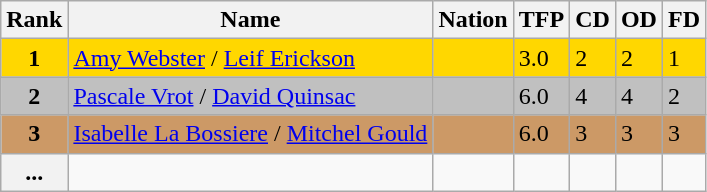<table class="wikitable">
<tr>
<th>Rank</th>
<th>Name</th>
<th>Nation</th>
<th>TFP</th>
<th>CD</th>
<th>OD</th>
<th>FD</th>
</tr>
<tr bgcolor="gold">
<td align="center"><strong>1</strong></td>
<td><a href='#'>Amy Webster</a> / <a href='#'>Leif Erickson</a></td>
<td></td>
<td>3.0</td>
<td>2</td>
<td>2</td>
<td>1</td>
</tr>
<tr bgcolor="silver">
<td align="center"><strong>2</strong></td>
<td><a href='#'>Pascale Vrot</a> / <a href='#'>David Quinsac</a></td>
<td></td>
<td>6.0</td>
<td>4</td>
<td>4</td>
<td>2</td>
</tr>
<tr bgcolor="cc9966">
<td align="center"><strong>3</strong></td>
<td><a href='#'>Isabelle La Bossiere</a> / <a href='#'>Mitchel Gould</a></td>
<td></td>
<td>6.0</td>
<td>3</td>
<td>3</td>
<td>3</td>
</tr>
<tr>
<th>...</th>
<td></td>
<td></td>
<td></td>
<td></td>
<td></td>
<td></td>
</tr>
</table>
